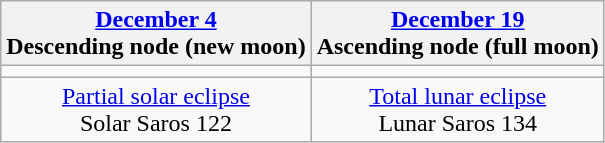<table class="wikitable">
<tr>
<th><a href='#'>December 4</a><br>Descending node (new moon)<br></th>
<th><a href='#'>December 19</a><br>Ascending node (full moon)</th>
</tr>
<tr>
<td></td>
<td></td>
</tr>
<tr align=center>
<td><a href='#'>Partial solar eclipse</a><br>Solar Saros 122</td>
<td><a href='#'>Total lunar eclipse</a><br>Lunar Saros 134</td>
</tr>
</table>
